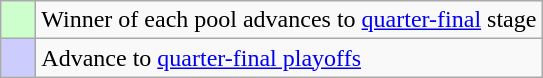<table class="wikitable">
<tr>
<td style="background: #ccffcc;">    </td>
<td>Winner of each pool advances to <a href='#'>quarter-final</a> stage</td>
</tr>
<tr>
<td style="background: #CCCCFF;">    </td>
<td>Advance to <a href='#'>quarter-final playoffs</a></td>
</tr>
</table>
